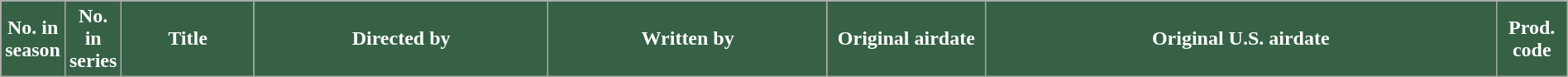<table class="wikitable plainrowheaders" style="width:100%; background:#fff;">
<tr>
<th style="background-color: #366145; color:#fff;" width="20">No. in<br>season</th>
<th style="background-color: #366145; color:#fff;" width="20">No. in<br>series</th>
<th style="background-color: #366145; color:#fff;">Title</th>
<th style="background-color: #366145; color:#fff;">Directed by</th>
<th style="background-color: #366145; color:#fff;">Written by</th>
<th style="background-color: #366145; color:#fff;" width="120">Original airdate</th>
<th style="background-color: #366145; color:#fff;">Original U.S. airdate</th>
<th style="background-color: #366145; color:#fff;" width="50">Prod.<br>code<br>


















</th>
</tr>
</table>
